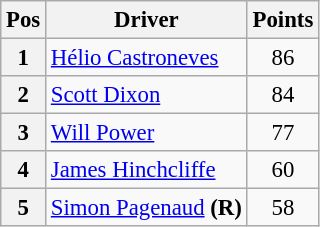<table class="wikitable" style="font-size: 95%;">
<tr>
<th>Pos</th>
<th>Driver</th>
<th>Points</th>
</tr>
<tr>
<th>1</th>
<td> <a href='#'>Hélio Castroneves</a></td>
<td style="text-align:center;">86</td>
</tr>
<tr>
<th>2</th>
<td> <a href='#'>Scott Dixon</a></td>
<td style="text-align:center;">84</td>
</tr>
<tr>
<th>3</th>
<td> <a href='#'>Will Power</a></td>
<td style="text-align:center;">77</td>
</tr>
<tr>
<th>4</th>
<td> <a href='#'>James Hinchcliffe</a></td>
<td style="text-align:center;">60</td>
</tr>
<tr>
<th>5</th>
<td> <a href='#'>Simon Pagenaud</a> <strong>(R)</strong></td>
<td style="text-align:center;">58</td>
</tr>
</table>
